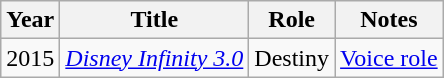<table class="wikitable sortable">
<tr>
<th>Year</th>
<th>Title</th>
<th>Role</th>
<th class="unsortable">Notes</th>
</tr>
<tr>
<td>2015</td>
<td><em><a href='#'>Disney Infinity 3.0</a></em></td>
<td>Destiny</td>
<td><a href='#'>Voice role</a></td>
</tr>
</table>
